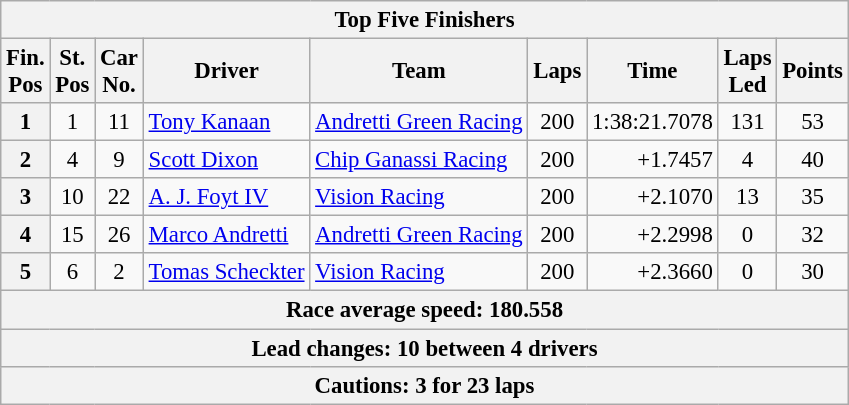<table class="wikitable" style="font-size:95%;text-align:center">
<tr>
<th colspan=9>Top Five Finishers</th>
</tr>
<tr>
<th>Fin.<br>Pos</th>
<th>St.<br>Pos</th>
<th>Car<br>No.</th>
<th>Driver</th>
<th>Team</th>
<th>Laps</th>
<th>Time</th>
<th>Laps<br>Led</th>
<th>Points</th>
</tr>
<tr>
<th>1</th>
<td>1</td>
<td>11</td>
<td style="text-align:left"> <a href='#'>Tony Kanaan</a></td>
<td style="text-align:left"><a href='#'>Andretti Green Racing</a></td>
<td>200</td>
<td align=right>1:38:21.7078</td>
<td>131</td>
<td>53</td>
</tr>
<tr>
<th>2</th>
<td>4</td>
<td>9</td>
<td style="text-align:left"> <a href='#'>Scott Dixon</a></td>
<td style="text-align:left"><a href='#'>Chip Ganassi Racing</a></td>
<td>200</td>
<td align=right>+1.7457</td>
<td>4</td>
<td>40</td>
</tr>
<tr>
<th>3</th>
<td>10</td>
<td>22</td>
<td style="text-align:left"> <a href='#'>A. J. Foyt IV</a></td>
<td style="text-align:left"><a href='#'>Vision Racing</a></td>
<td>200</td>
<td align=right>+2.1070</td>
<td>13</td>
<td>35</td>
</tr>
<tr>
<th>4</th>
<td>15</td>
<td>26</td>
<td style="text-align:left"> <a href='#'>Marco Andretti</a></td>
<td style="text-align:left"><a href='#'>Andretti Green Racing</a></td>
<td>200</td>
<td align=right>+2.2998</td>
<td>0</td>
<td>32</td>
</tr>
<tr>
<th>5</th>
<td>6</td>
<td>2</td>
<td style="text-align:left"> <a href='#'>Tomas Scheckter</a></td>
<td style="text-align:left"><a href='#'>Vision Racing</a></td>
<td>200</td>
<td align=right>+2.3660</td>
<td>0</td>
<td>30</td>
</tr>
<tr>
<th colspan=9>Race average speed: 180.558</th>
</tr>
<tr>
<th colspan=9>Lead changes: 10 between 4 drivers</th>
</tr>
<tr>
<th colspan=9>Cautions: 3 for 23 laps</th>
</tr>
</table>
